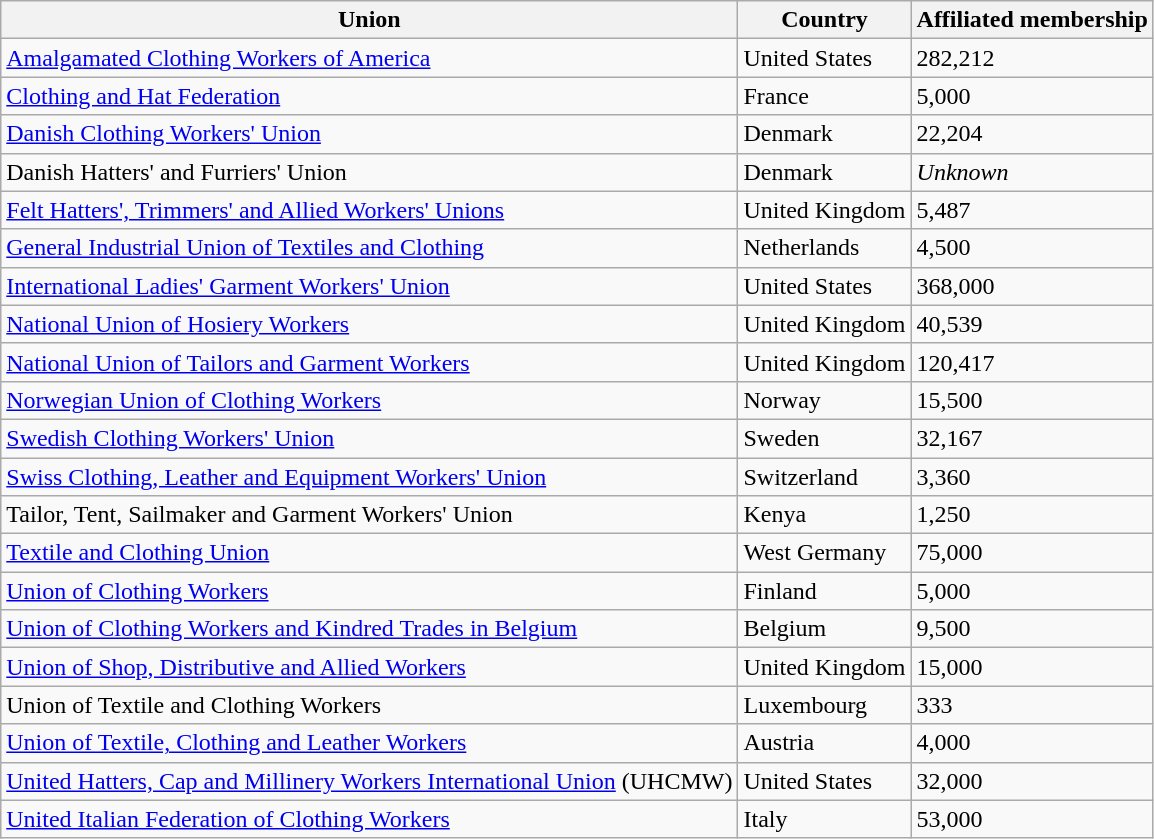<table class="wikitable sortable">
<tr>
<th>Union</th>
<th>Country</th>
<th>Affiliated membership</th>
</tr>
<tr>
<td><a href='#'>Amalgamated Clothing Workers of America</a></td>
<td>United States</td>
<td>282,212</td>
</tr>
<tr>
<td><a href='#'>Clothing and Hat Federation</a></td>
<td>France</td>
<td>5,000</td>
</tr>
<tr>
<td><a href='#'>Danish Clothing Workers' Union</a></td>
<td>Denmark</td>
<td>22,204</td>
</tr>
<tr>
<td>Danish Hatters' and Furriers' Union</td>
<td>Denmark</td>
<td><em>Unknown</em></td>
</tr>
<tr>
<td><a href='#'>Felt Hatters', Trimmers' and Allied Workers' Unions</a></td>
<td>United Kingdom</td>
<td>5,487</td>
</tr>
<tr>
<td><a href='#'>General Industrial Union of Textiles and Clothing</a></td>
<td>Netherlands</td>
<td>4,500</td>
</tr>
<tr>
<td><a href='#'>International Ladies' Garment Workers' Union</a></td>
<td>United States</td>
<td>368,000</td>
</tr>
<tr>
<td><a href='#'>National Union of Hosiery Workers</a></td>
<td>United Kingdom</td>
<td>40,539</td>
</tr>
<tr>
<td><a href='#'>National Union of Tailors and Garment Workers</a></td>
<td>United Kingdom</td>
<td>120,417</td>
</tr>
<tr>
<td><a href='#'>Norwegian Union of Clothing Workers</a></td>
<td>Norway</td>
<td>15,500</td>
</tr>
<tr>
<td><a href='#'>Swedish Clothing Workers' Union</a></td>
<td>Sweden</td>
<td>32,167</td>
</tr>
<tr>
<td><a href='#'>Swiss Clothing, Leather and Equipment Workers' Union</a></td>
<td>Switzerland</td>
<td>3,360</td>
</tr>
<tr>
<td>Tailor, Tent, Sailmaker and Garment Workers' Union</td>
<td>Kenya</td>
<td>1,250</td>
</tr>
<tr>
<td><a href='#'>Textile and Clothing Union</a></td>
<td>West Germany</td>
<td>75,000</td>
</tr>
<tr>
<td><a href='#'>Union of Clothing Workers</a></td>
<td>Finland</td>
<td>5,000</td>
</tr>
<tr>
<td><a href='#'>Union of Clothing Workers and Kindred Trades in Belgium</a></td>
<td>Belgium</td>
<td>9,500</td>
</tr>
<tr>
<td><a href='#'>Union of Shop, Distributive and Allied Workers</a></td>
<td>United Kingdom</td>
<td>15,000</td>
</tr>
<tr>
<td>Union of Textile and Clothing Workers</td>
<td>Luxembourg</td>
<td>333</td>
</tr>
<tr>
<td><a href='#'>Union of Textile, Clothing and Leather Workers</a></td>
<td>Austria</td>
<td>4,000</td>
</tr>
<tr>
<td><a href='#'>United Hatters, Cap and Millinery Workers International Union</a> (UHCMW)</td>
<td>United States</td>
<td>32,000</td>
</tr>
<tr>
<td><a href='#'>United Italian Federation of Clothing Workers</a></td>
<td>Italy</td>
<td>53,000</td>
</tr>
</table>
